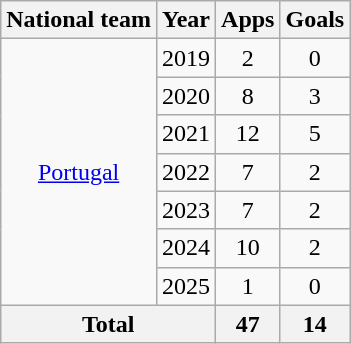<table class="wikitable" style="text-align: center;">
<tr>
<th>National team</th>
<th>Year</th>
<th>Apps</th>
<th>Goals</th>
</tr>
<tr>
<td rowspan="7"><a href='#'>Portugal</a></td>
<td>2019</td>
<td>2</td>
<td>0</td>
</tr>
<tr>
<td>2020</td>
<td>8</td>
<td>3</td>
</tr>
<tr>
<td>2021</td>
<td>12</td>
<td>5</td>
</tr>
<tr>
<td>2022</td>
<td>7</td>
<td>2</td>
</tr>
<tr>
<td>2023</td>
<td>7</td>
<td>2</td>
</tr>
<tr>
<td>2024</td>
<td>10</td>
<td>2</td>
</tr>
<tr>
<td>2025</td>
<td>1</td>
<td>0</td>
</tr>
<tr>
<th colspan="2">Total</th>
<th>47</th>
<th>14</th>
</tr>
</table>
